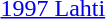<table>
<tr>
<td><a href='#'>1997 Lahti</a></td>
<td></td>
<td></td>
<td></td>
</tr>
</table>
